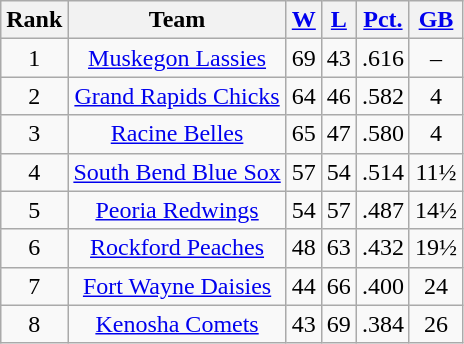<table class="wikitable" style="text-align:center;">
<tr>
<th>Rank</th>
<th>Team</th>
<th><a href='#'>W</a></th>
<th><a href='#'>L</a></th>
<th><a href='#'>Pct.</a></th>
<th><a href='#'>GB</a></th>
</tr>
<tr>
<td>1</td>
<td><a href='#'>Muskegon Lassies</a></td>
<td>69</td>
<td>43</td>
<td>.616</td>
<td>–</td>
</tr>
<tr>
<td>2</td>
<td><a href='#'>Grand Rapids Chicks</a></td>
<td>64</td>
<td>46</td>
<td>.582</td>
<td>4</td>
</tr>
<tr>
<td>3</td>
<td><a href='#'>Racine Belles</a></td>
<td>65</td>
<td>47</td>
<td>.580</td>
<td>4</td>
</tr>
<tr>
<td>4</td>
<td><a href='#'>South Bend Blue Sox</a></td>
<td>57</td>
<td>54</td>
<td>.514</td>
<td>11½</td>
</tr>
<tr>
<td>5</td>
<td><a href='#'>Peoria Redwings</a></td>
<td>54</td>
<td>57</td>
<td>.487</td>
<td>14½</td>
</tr>
<tr>
<td>6</td>
<td><a href='#'>Rockford Peaches</a></td>
<td>48</td>
<td>63</td>
<td>.432</td>
<td>19½</td>
</tr>
<tr>
<td>7</td>
<td><a href='#'>Fort Wayne Daisies</a></td>
<td>44</td>
<td>66</td>
<td>.400</td>
<td>24</td>
</tr>
<tr>
<td>8</td>
<td><a href='#'>Kenosha Comets</a></td>
<td>43</td>
<td>69</td>
<td>.384</td>
<td>26</td>
</tr>
</table>
